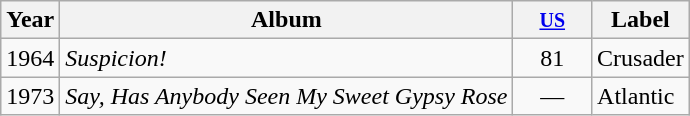<table class="wikitable">
<tr>
<th>Year</th>
<th>Album</th>
<th width="45"><small><a href='#'>US</a></small></th>
<th>Label</th>
</tr>
<tr>
<td>1964</td>
<td><em>Suspicion!</em></td>
<td align="center">81</td>
<td>Crusader</td>
</tr>
<tr>
<td>1973</td>
<td><em>Say, Has Anybody Seen My Sweet Gypsy Rose</em></td>
<td align="center">—</td>
<td>Atlantic</td>
</tr>
</table>
